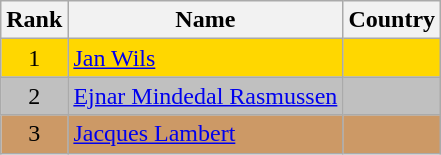<table class="wikitable sortable" style="text-align:center">
<tr>
<th>Rank</th>
<th>Name</th>
<th>Country</th>
</tr>
<tr bgcolor=gold>
<td>1</td>
<td align="left"><a href='#'>Jan Wils</a></td>
<td align="left"></td>
</tr>
<tr bgcolor=silver>
<td>2</td>
<td align="left"><a href='#'>Ejnar Mindedal Rasmussen</a></td>
<td align="left"></td>
</tr>
<tr bgcolor=#CC9966>
<td>3</td>
<td align="left"><a href='#'>Jacques Lambert</a></td>
<td align="left"></td>
</tr>
</table>
